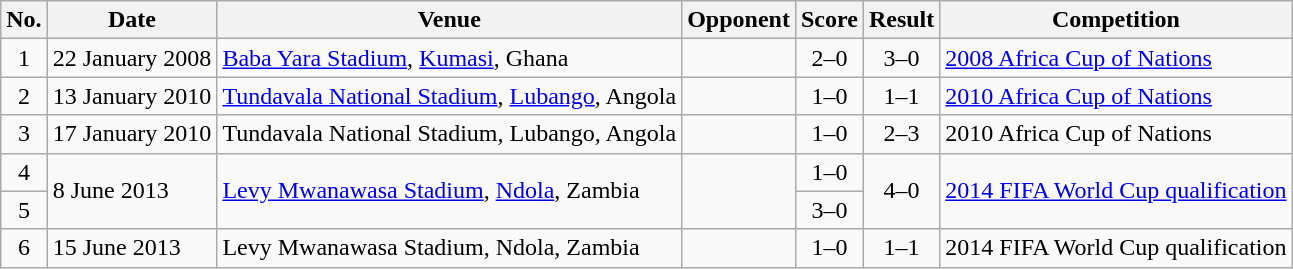<table class="wikitable sortable">
<tr>
<th scope="col">No.</th>
<th scope="col">Date</th>
<th scope="col">Venue</th>
<th scope="col">Opponent</th>
<th scope="col">Score</th>
<th scope="col">Result</th>
<th scope="col">Competition</th>
</tr>
<tr>
<td align="center">1</td>
<td>22 January 2008</td>
<td><a href='#'>Baba Yara Stadium</a>, <a href='#'>Kumasi</a>, Ghana</td>
<td></td>
<td align="center">2–0</td>
<td align="center">3–0</td>
<td><a href='#'>2008 Africa Cup of Nations</a></td>
</tr>
<tr>
<td align="center">2</td>
<td>13 January 2010</td>
<td><a href='#'>Tundavala National Stadium</a>, <a href='#'>Lubango</a>, Angola</td>
<td></td>
<td align="center">1–0</td>
<td align="center">1–1</td>
<td><a href='#'>2010 Africa Cup of Nations</a></td>
</tr>
<tr>
<td align="center">3</td>
<td>17 January 2010</td>
<td>Tundavala National Stadium, Lubango, Angola</td>
<td></td>
<td align="center">1–0</td>
<td align="center">2–3</td>
<td>2010 Africa Cup of Nations</td>
</tr>
<tr>
<td align="center">4</td>
<td rowspan="2">8 June 2013</td>
<td rowspan="2"><a href='#'>Levy Mwanawasa Stadium</a>, <a href='#'>Ndola</a>, Zambia</td>
<td rowspan="2"></td>
<td align="center">1–0</td>
<td rowspan="2" style="text-align:center">4–0</td>
<td rowspan="2"><a href='#'>2014 FIFA World Cup qualification</a></td>
</tr>
<tr>
<td align="center">5</td>
<td align="center">3–0</td>
</tr>
<tr>
<td align="center">6</td>
<td>15 June 2013</td>
<td>Levy Mwanawasa Stadium, Ndola, Zambia</td>
<td></td>
<td align="center">1–0</td>
<td align="center">1–1</td>
<td>2014 FIFA World Cup qualification</td>
</tr>
</table>
